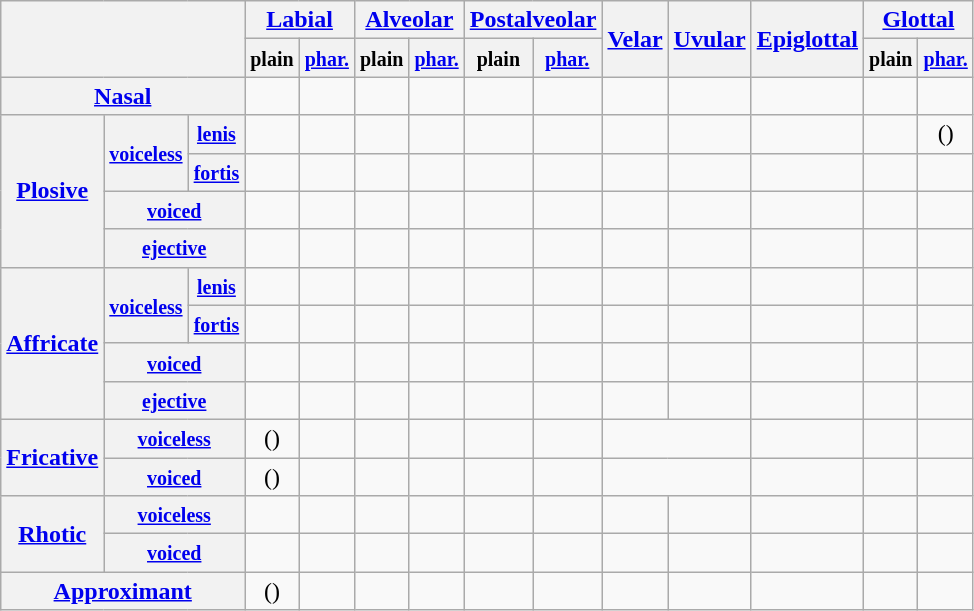<table class="wikitable" style="text-align:center;">
<tr>
<th colspan="3" rowspan="2"></th>
<th colspan="2"><a href='#'>Labial</a></th>
<th colspan="2"><a href='#'>Alveolar</a></th>
<th colspan="2"><a href='#'>Postalveolar</a></th>
<th rowspan="2"><a href='#'>Velar</a></th>
<th rowspan="2"><a href='#'>Uvular</a></th>
<th rowspan="2"><a href='#'>Epiglottal</a></th>
<th colspan="2"><a href='#'>Glottal</a></th>
</tr>
<tr>
<th><small> plain </small></th>
<th><small> <a href='#'>phar.</a> </small></th>
<th><small> plain </small></th>
<th><small> <a href='#'>phar.</a> </small></th>
<th><small> plain </small></th>
<th><small> <a href='#'>phar.</a> </small></th>
<th><small> plain </small></th>
<th><small> <a href='#'>phar.</a> </small></th>
</tr>
<tr>
<th colspan="3"><a href='#'>Nasal</a></th>
<td></td>
<td></td>
<td></td>
<td></td>
<td></td>
<td></td>
<td></td>
<td></td>
<td></td>
<td></td>
<td></td>
</tr>
<tr>
<th rowspan="4"><a href='#'>Plosive</a></th>
<th rowspan="2"><small><a href='#'>voiceless</a></small></th>
<th><small> <a href='#'>lenis</a> </small></th>
<td></td>
<td></td>
<td></td>
<td></td>
<td></td>
<td></td>
<td></td>
<td></td>
<td></td>
<td></td>
<td>()</td>
</tr>
<tr>
<th><small> <a href='#'>fortis</a> </small></th>
<td></td>
<td></td>
<td></td>
<td></td>
<td></td>
<td></td>
<td></td>
<td></td>
<td></td>
<td></td>
<td></td>
</tr>
<tr>
<th colspan="2"><small><a href='#'>voiced</a></small></th>
<td></td>
<td></td>
<td></td>
<td></td>
<td></td>
<td></td>
<td></td>
<td></td>
<td></td>
<td></td>
<td></td>
</tr>
<tr>
<th colspan="2"><small><a href='#'>ejective</a></small></th>
<td></td>
<td></td>
<td></td>
<td></td>
<td></td>
<td></td>
<td></td>
<td></td>
<td></td>
<td></td>
<td></td>
</tr>
<tr>
<th rowspan="4"><a href='#'>Affricate</a></th>
<th rowspan="2"><small><a href='#'>voiceless</a></small></th>
<th><small> <a href='#'>lenis</a> </small></th>
<td></td>
<td></td>
<td></td>
<td></td>
<td></td>
<td></td>
<td></td>
<td></td>
<td></td>
<td></td>
<td></td>
</tr>
<tr>
<th><small> <a href='#'>fortis</a> </small></th>
<td></td>
<td></td>
<td></td>
<td></td>
<td></td>
<td></td>
<td></td>
<td></td>
<td></td>
<td></td>
<td></td>
</tr>
<tr>
<th colspan="2"><small><a href='#'>voiced</a></small></th>
<td></td>
<td></td>
<td></td>
<td></td>
<td></td>
<td></td>
<td></td>
<td></td>
<td></td>
<td></td>
<td></td>
</tr>
<tr>
<th colspan="2"><small><a href='#'>ejective</a></small></th>
<td></td>
<td></td>
<td></td>
<td></td>
<td></td>
<td></td>
<td></td>
<td></td>
<td></td>
<td></td>
<td></td>
</tr>
<tr>
<th rowspan="2"><a href='#'>Fricative</a></th>
<th colspan="2"><small><a href='#'>voiceless</a></small></th>
<td>()</td>
<td></td>
<td></td>
<td></td>
<td></td>
<td></td>
<td colspan="2"></td>
<td></td>
<td></td>
<td></td>
</tr>
<tr>
<th colspan="2"><small><a href='#'>voiced</a></small></th>
<td>()</td>
<td></td>
<td></td>
<td></td>
<td></td>
<td></td>
<td colspan="2"></td>
<td></td>
<td></td>
<td></td>
</tr>
<tr>
<th rowspan="2"><a href='#'>Rhotic</a></th>
<th colspan="2"><small><a href='#'>voiceless</a></small></th>
<td></td>
<td></td>
<td></td>
<td></td>
<td></td>
<td></td>
<td></td>
<td></td>
<td></td>
<td></td>
<td></td>
</tr>
<tr>
<th colspan="2"><small><a href='#'>voiced</a></small></th>
<td></td>
<td></td>
<td></td>
<td></td>
<td></td>
<td></td>
<td></td>
<td></td>
<td></td>
<td></td>
<td></td>
</tr>
<tr>
<th colspan="3"><a href='#'>Approximant</a></th>
<td> ()</td>
<td></td>
<td></td>
<td></td>
<td></td>
<td></td>
<td></td>
<td></td>
<td></td>
<td></td>
<td></td>
</tr>
</table>
